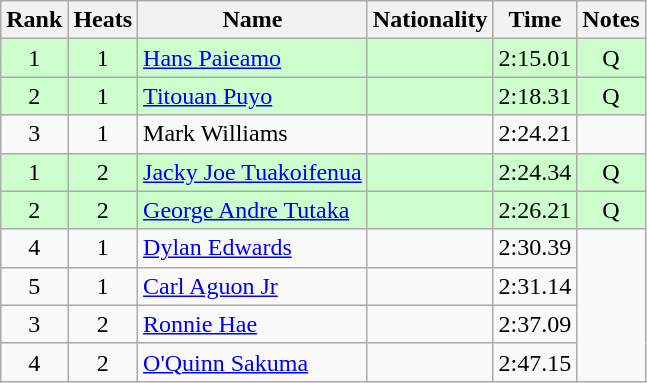<table class="wikitable sortable" style="text-align:center">
<tr>
<th>Rank</th>
<th>Heats</th>
<th>Name</th>
<th>Nationality</th>
<th>Time</th>
<th>Notes</th>
</tr>
<tr bgcolor=ccffcc>
<td>1</td>
<td>1</td>
<td align=left><a href='#'>Hans Paieamo</a></td>
<td align=left></td>
<td>2:15.01</td>
<td>Q</td>
</tr>
<tr bgcolor=ccffcc>
<td>2</td>
<td>1</td>
<td align=left><a href='#'>Titouan Puyo</a></td>
<td align=left></td>
<td>2:18.31</td>
<td>Q</td>
</tr>
<tr>
<td>3</td>
<td>1</td>
<td align=left>Mark Williams</td>
<td align=left></td>
<td>2:24.21</td>
</tr>
<tr bgcolor=ccffcc>
<td>1</td>
<td>2</td>
<td align=left><a href='#'>Jacky Joe Tuakoifenua</a></td>
<td align=left></td>
<td>2:24.34</td>
<td>Q</td>
</tr>
<tr bgcolor=ccffcc>
<td>2</td>
<td>2</td>
<td align=left><a href='#'>George Andre Tutaka</a></td>
<td align=left></td>
<td>2:26.21</td>
<td>Q</td>
</tr>
<tr>
<td>4</td>
<td>1</td>
<td align=left><a href='#'>Dylan Edwards</a></td>
<td align=left></td>
<td>2:30.39</td>
</tr>
<tr>
<td>5</td>
<td>1</td>
<td align=left><a href='#'>Carl Aguon Jr</a></td>
<td align=left></td>
<td>2:31.14</td>
</tr>
<tr>
<td>3</td>
<td>2</td>
<td align=left><a href='#'>Ronnie Hae</a></td>
<td align=left></td>
<td>2:37.09</td>
</tr>
<tr>
<td>4</td>
<td>2</td>
<td align=left><a href='#'>O'Quinn Sakuma</a></td>
<td align=left></td>
<td>2:47.15</td>
</tr>
</table>
